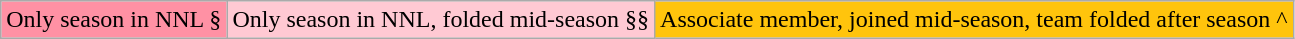<table class="wikitable" style="font-size:100%;line-height:1.1;">
<tr>
<td style="background-color:#FF91A4;">Only season in NNL §</td>
<td style="background-color:#FFC9D3;">Only season in NNL, folded mid-season §§</td>
<td style="background-color:#FFC40C;">Associate member, joined mid-season, team folded after season ^</td>
</tr>
</table>
